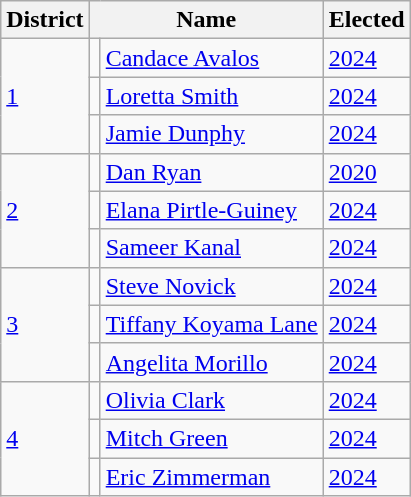<table class="wikitable sortable">
<tr>
<th>District</th>
<th colspan="2">Name</th>
<th>Elected</th>
</tr>
<tr>
<td rowspan="3"><a href='#'>1</a></td>
<td></td>
<td><a href='#'>Candace Avalos</a></td>
<td><a href='#'>2024</a></td>
</tr>
<tr>
<td></td>
<td><a href='#'>Loretta Smith</a></td>
<td><a href='#'>2024</a></td>
</tr>
<tr>
<td></td>
<td><a href='#'>Jamie Dunphy</a></td>
<td><a href='#'>2024</a></td>
</tr>
<tr>
<td rowspan="3"><a href='#'>2</a></td>
<td></td>
<td><a href='#'>Dan Ryan</a></td>
<td><a href='#'>2020</a></td>
</tr>
<tr>
<td></td>
<td><a href='#'>Elana Pirtle-Guiney</a></td>
<td><a href='#'>2024</a></td>
</tr>
<tr>
<td></td>
<td><a href='#'>Sameer Kanal</a></td>
<td><a href='#'>2024</a></td>
</tr>
<tr>
<td rowspan="3"><a href='#'>3</a></td>
<td></td>
<td><a href='#'>Steve Novick</a></td>
<td><a href='#'>2024</a></td>
</tr>
<tr>
<td></td>
<td><a href='#'>Tiffany Koyama Lane</a></td>
<td><a href='#'>2024</a></td>
</tr>
<tr>
<td></td>
<td><a href='#'>Angelita Morillo</a></td>
<td><a href='#'>2024</a></td>
</tr>
<tr>
<td rowspan="3"><a href='#'>4</a></td>
<td></td>
<td><a href='#'>Olivia Clark</a></td>
<td><a href='#'>2024</a></td>
</tr>
<tr>
<td></td>
<td><a href='#'>Mitch Green</a></td>
<td><a href='#'>2024</a></td>
</tr>
<tr>
<td></td>
<td><a href='#'>Eric Zimmerman</a></td>
<td><a href='#'>2024</a></td>
</tr>
</table>
